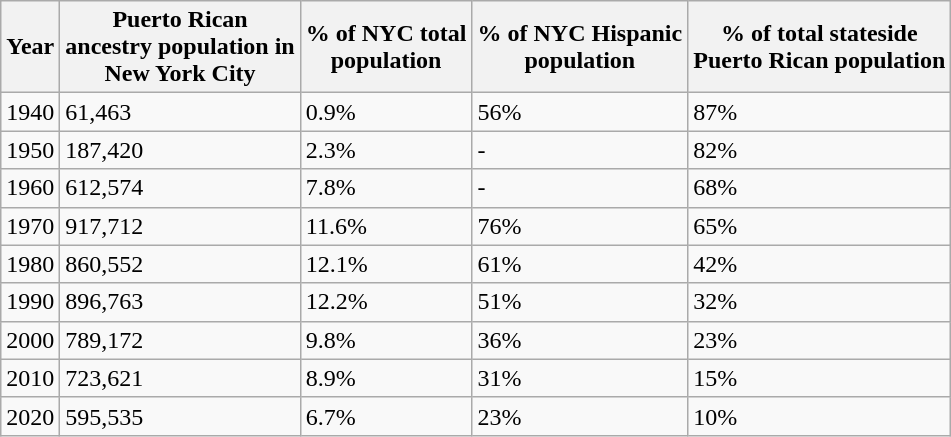<table class="wikitable sortable">
<tr>
<th>Year </th>
<th>Puerto Rican<br> ancestry population in<br> New York City</th>
<th>% of NYC total<br> population</th>
<th>% of NYC Hispanic<br> population</th>
<th>% of total stateside<br> Puerto Rican population</th>
</tr>
<tr>
<td>1940</td>
<td>61,463</td>
<td>0.9%</td>
<td>56%</td>
<td>87%</td>
</tr>
<tr>
<td>1950</td>
<td>187,420</td>
<td>2.3%</td>
<td>-</td>
<td>82%</td>
</tr>
<tr>
<td>1960</td>
<td>612,574</td>
<td>7.8%</td>
<td>-</td>
<td>68%</td>
</tr>
<tr>
<td>1970</td>
<td>917,712</td>
<td>11.6%</td>
<td>76%</td>
<td>65%</td>
</tr>
<tr>
<td>1980</td>
<td>860,552</td>
<td>12.1%</td>
<td>61%</td>
<td>42%</td>
</tr>
<tr>
<td>1990</td>
<td>896,763</td>
<td>12.2%</td>
<td>51%</td>
<td>32%</td>
</tr>
<tr>
<td>2000</td>
<td>789,172</td>
<td>9.8%</td>
<td>36%</td>
<td>23%</td>
</tr>
<tr>
<td>2010</td>
<td>723,621</td>
<td>8.9%</td>
<td>31%</td>
<td>15%</td>
</tr>
<tr>
<td>2020</td>
<td>595,535</td>
<td>6.7%</td>
<td>23%</td>
<td>10%</td>
</tr>
</table>
